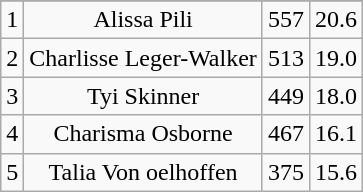<table class="wikitable sortable" style="text-align:center">
<tr>
</tr>
<tr>
<td>1</td>
<td>Alissa Pili</td>
<td>557</td>
<td>20.6</td>
</tr>
<tr>
<td>2</td>
<td>Charlisse Leger-Walker</td>
<td>513</td>
<td>19.0</td>
</tr>
<tr>
<td>3</td>
<td>Tyi Skinner</td>
<td>449</td>
<td>18.0</td>
</tr>
<tr>
<td>4</td>
<td>Charisma Osborne</td>
<td>467</td>
<td>16.1</td>
</tr>
<tr>
<td>5</td>
<td>Talia Von oelhoffen</td>
<td>375</td>
<td>15.6</td>
</tr>
</table>
